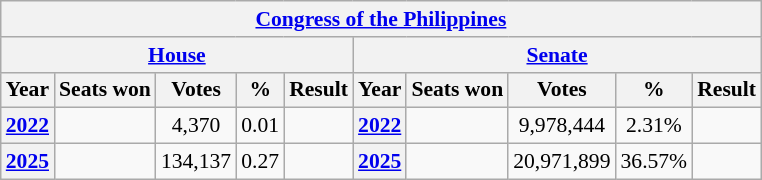<table class="wikitable" style="text-align:center; font-size:90%">
<tr>
<th colspan="10"><a href='#'>Congress of the Philippines</a></th>
</tr>
<tr>
<th colspan="5"><a href='#'>House</a></th>
<th colspan="5"><a href='#'>Senate</a></th>
</tr>
<tr>
<th>Year</th>
<th>Seats won</th>
<th>Votes</th>
<th>%</th>
<th>Result</th>
<th>Year</th>
<th>Seats won</th>
<th>Votes</th>
<th>%</th>
<th>Result</th>
</tr>
<tr>
<th><a href='#'>2022</a></th>
<td></td>
<td>4,370</td>
<td>0.01</td>
<td></td>
<th><a href='#'>2022</a></th>
<td></td>
<td>9,978,444</td>
<td>2.31%</td>
<td></td>
</tr>
<tr>
<th><a href='#'>2025</a></th>
<td></td>
<td>134,137</td>
<td>0.27</td>
<td></td>
<th><a href='#'>2025</a></th>
<td></td>
<td>20,971,899</td>
<td>36.57%</td>
<td></td>
</tr>
</table>
